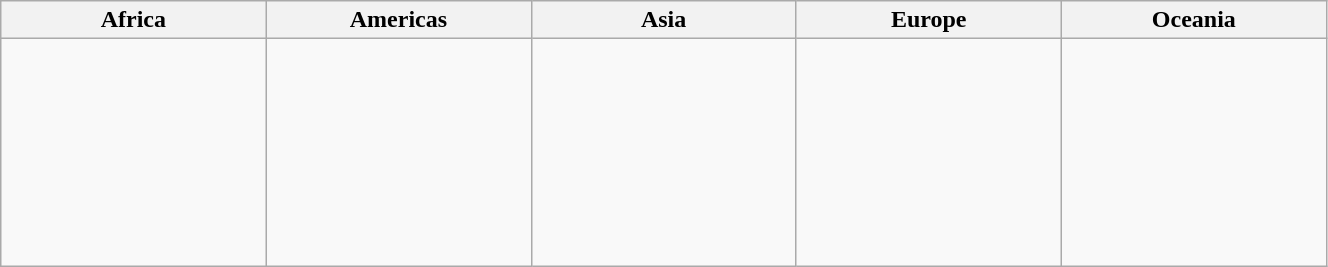<table class=wikitable width=70%>
<tr>
<th width=13%>Africa</th>
<th width=13%>Americas</th>
<th width=13%>Asia</th>
<th width=13%>Europe</th>
<th width=13%>Oceania</th>
</tr>
<tr valign=top>
<td></td>
<td><br> </td>
<td><br> </td>
<td><br> <br> <br> <br> <br> <br> <br> <br> </td>
<td><br> </td>
</tr>
</table>
